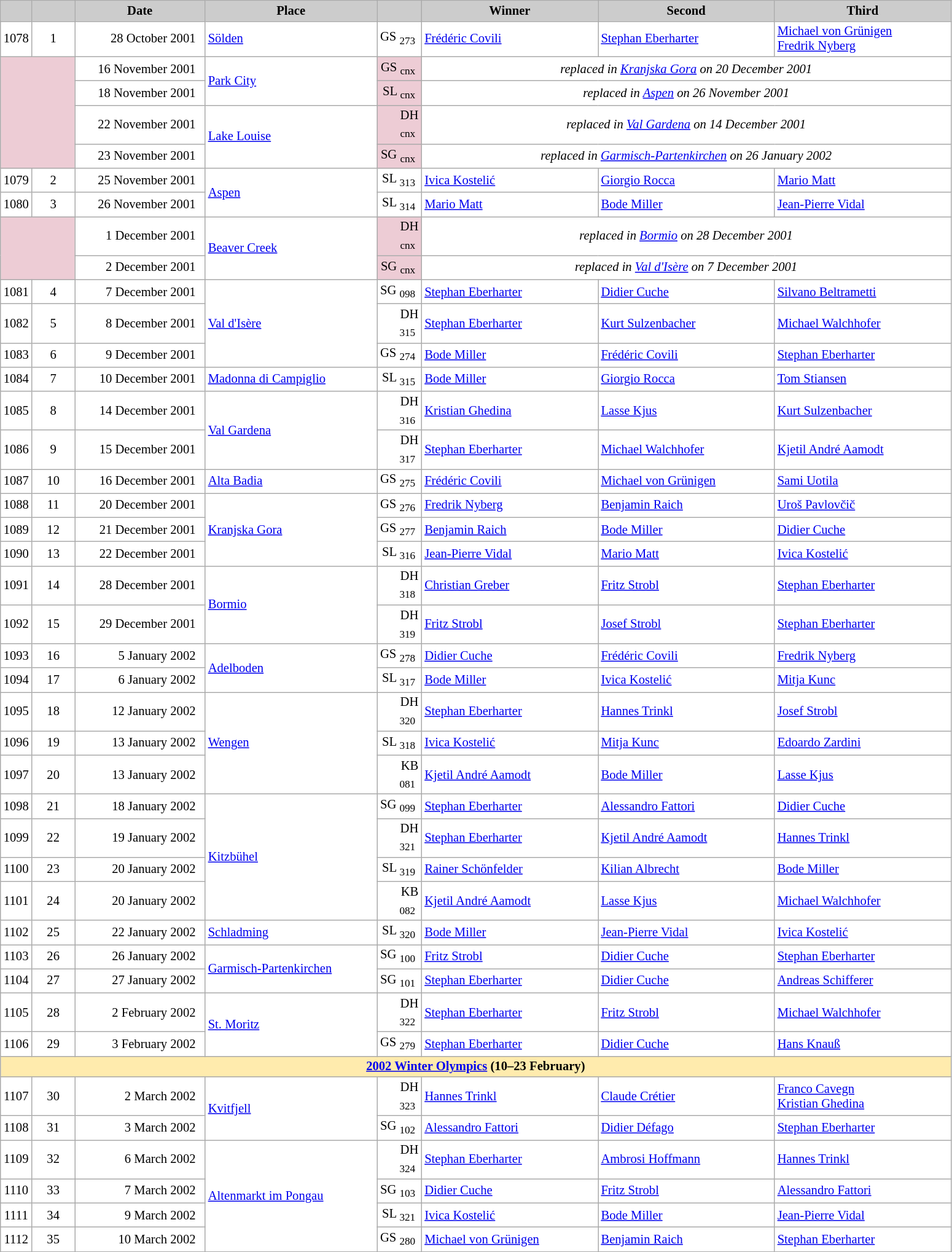<table class="wikitable plainrowheaders" style="background:#fff; font-size:86%; line-height:16px; border:grey solid 1px; border-collapse:collapse;">
<tr style="background:#ccc; text-align:center;">
<td align="center" width="13"></td>
<td align="center" width="40"></td>
<td align="center" width="135"><strong>Date</strong></td>
<td align="center" width="180"><strong>Place</strong></td>
<td align="center" width="42"></td>
<td align="center" width="185"><strong>Winner</strong></td>
<td align="center" width="185"><strong>Second</strong></td>
<td align="center" width="185"><strong>Third</strong></td>
</tr>
<tr>
<td align=center>1078</td>
<td align=center>1</td>
<td align=right>28 October 2001  </td>
<td> <a href='#'>Sölden</a></td>
<td align=right>GS <sub>273</sub> </td>
<td> <a href='#'>Frédéric Covili</a></td>
<td> <a href='#'>Stephan Eberharter</a></td>
<td> <a href='#'>Michael von Grünigen</a><br> <a href='#'>Fredrik Nyberg</a></td>
</tr>
<tr>
<td bgcolor="EDCCD5" rowspan=4 colspan=2></td>
<td align=right>16 November 2001  </td>
<td rowspan=2> <a href='#'>Park City</a></td>
<td align=right bgcolor="EDCCD5">GS <sub>cnx</sub> </td>
<td colspan=3 align=center><em>replaced in <a href='#'>Kranjska Gora</a> on 20 December 2001</em></td>
</tr>
<tr>
<td align=right>18 November 2001  </td>
<td align=right bgcolor="EDCCD5">SL <sub>cnx</sub> </td>
<td colspan=3 align=center><em>replaced in <a href='#'>Aspen</a> on 26 November 2001</em></td>
</tr>
<tr>
<td align=right>22 November 2001  </td>
<td rowspan=2> <a href='#'>Lake Louise</a></td>
<td align=right bgcolor="EDCCD5">DH <sub>cnx</sub> </td>
<td colspan=3 align=center><em>replaced in <a href='#'>Val Gardena</a> on 14 December 2001</em></td>
</tr>
<tr>
<td align=right>23 November 2001  </td>
<td align=right bgcolor="EDCCD5">SG <sub>cnx</sub> </td>
<td colspan=3 align=center><em>replaced in <a href='#'>Garmisch-Partenkirchen</a> on 26 January 2002</em></td>
</tr>
<tr>
<td align=center>1079</td>
<td align=center>2</td>
<td align=right>25 November 2001  </td>
<td rowspan=2> <a href='#'>Aspen</a></td>
<td align=right>SL <sub>313</sub> </td>
<td> <a href='#'>Ivica Kostelić</a></td>
<td> <a href='#'>Giorgio Rocca</a></td>
<td> <a href='#'>Mario Matt</a></td>
</tr>
<tr>
<td align=center>1080</td>
<td align=center>3</td>
<td align=right><small></small>26 November 2001  </td>
<td align=right>SL <sub>314</sub> </td>
<td> <a href='#'>Mario Matt</a></td>
<td> <a href='#'>Bode Miller</a></td>
<td> <a href='#'>Jean-Pierre Vidal</a></td>
</tr>
<tr>
<td bgcolor="EDCCD5" rowspan=2 colspan=2></td>
<td align=right>1 December 2001  </td>
<td rowspan=2> <a href='#'>Beaver Creek</a></td>
<td align=right bgcolor="EDCCD5">DH <sub>cnx</sub> </td>
<td colspan=3 align=center><em>replaced in <a href='#'>Bormio</a> on 28 December 2001</em></td>
</tr>
<tr>
<td align=right>2 December 2001  </td>
<td align=right bgcolor="EDCCD5">SG <sub>cnx</sub> </td>
<td colspan=3 align=center><em>replaced in <a href='#'>Val d'Isère</a> on 7 December 2001</em></td>
</tr>
<tr>
<td align=center>1081</td>
<td align=center>4</td>
<td align=right><small></small>7 December 2001  </td>
<td rowspan=3> <a href='#'>Val d'Isère</a></td>
<td align=right>SG <sub>098</sub> </td>
<td> <a href='#'>Stephan Eberharter</a></td>
<td> <a href='#'>Didier Cuche</a></td>
<td> <a href='#'>Silvano Beltrametti</a></td>
</tr>
<tr>
<td align=center>1082</td>
<td align=center>5</td>
<td align=right>8 December 2001  </td>
<td align=right>DH <sub>315</sub> </td>
<td> <a href='#'>Stephan Eberharter</a></td>
<td> <a href='#'>Kurt Sulzenbacher</a></td>
<td> <a href='#'>Michael Walchhofer</a></td>
</tr>
<tr>
<td align=center>1083</td>
<td align=center>6</td>
<td align=right>9 December 2001  </td>
<td align=right>GS <sub>274</sub> </td>
<td> <a href='#'>Bode Miller</a></td>
<td> <a href='#'>Frédéric Covili</a></td>
<td> <a href='#'>Stephan Eberharter</a></td>
</tr>
<tr>
<td align=center>1084</td>
<td align=center>7</td>
<td align=right>10 December 2001  </td>
<td> <a href='#'>Madonna di Campiglio</a></td>
<td align=right>SL <sub>315</sub> </td>
<td> <a href='#'>Bode Miller</a></td>
<td> <a href='#'>Giorgio Rocca</a></td>
<td> <a href='#'>Tom Stiansen</a></td>
</tr>
<tr>
<td align=center>1085</td>
<td align=center>8</td>
<td align=right><small></small>14 December 2001  </td>
<td rowspan=2> <a href='#'>Val Gardena</a></td>
<td align=right>DH <sub>316</sub> </td>
<td> <a href='#'>Kristian Ghedina</a></td>
<td> <a href='#'>Lasse Kjus</a></td>
<td> <a href='#'>Kurt Sulzenbacher</a></td>
</tr>
<tr>
<td align=center>1086</td>
<td align=center>9</td>
<td align=right>15 December 2001  </td>
<td align=right>DH <sub>317</sub> </td>
<td> <a href='#'>Stephan Eberharter</a></td>
<td> <a href='#'>Michael Walchhofer</a></td>
<td> <a href='#'>Kjetil André Aamodt</a></td>
</tr>
<tr>
<td align=center>1087</td>
<td align=center>10</td>
<td align=right>16 December 2001  </td>
<td> <a href='#'>Alta Badia</a></td>
<td align=right>GS <sub>275</sub> </td>
<td> <a href='#'>Frédéric Covili</a></td>
<td> <a href='#'>Michael von Grünigen</a></td>
<td> <a href='#'>Sami Uotila</a></td>
</tr>
<tr>
<td align=center>1088</td>
<td align=center>11</td>
<td align=right><small></small>20 December 2001  </td>
<td rowspan=3> <a href='#'>Kranjska Gora</a></td>
<td align=right>GS <sub>276</sub> </td>
<td> <a href='#'>Fredrik Nyberg</a></td>
<td> <a href='#'>Benjamin Raich</a></td>
<td> <a href='#'>Uroš Pavlovčič</a></td>
</tr>
<tr>
<td align=center>1089</td>
<td align=center>12</td>
<td align=right>21 December 2001  </td>
<td align=right>GS <sub>277</sub> </td>
<td> <a href='#'>Benjamin Raich</a></td>
<td> <a href='#'>Bode Miller</a></td>
<td> <a href='#'>Didier Cuche</a></td>
</tr>
<tr>
<td align=center>1090</td>
<td align=center>13</td>
<td align=right>22 December 2001  </td>
<td align=right>SL <sub>316</sub> </td>
<td> <a href='#'>Jean-Pierre Vidal</a></td>
<td> <a href='#'>Mario Matt</a></td>
<td> <a href='#'>Ivica Kostelić</a></td>
</tr>
<tr>
<td align=center>1091</td>
<td align=center>14</td>
<td align=right><small></small>28 December 2001  </td>
<td rowspan=2> <a href='#'>Bormio</a></td>
<td align=right>DH <sub>318</sub> </td>
<td> <a href='#'>Christian Greber</a></td>
<td> <a href='#'>Fritz Strobl</a></td>
<td> <a href='#'>Stephan Eberharter</a></td>
</tr>
<tr>
<td align=center>1092</td>
<td align=center>15</td>
<td align=right>29 December 2001  </td>
<td align=right>DH <sub>319</sub> </td>
<td> <a href='#'>Fritz Strobl</a></td>
<td> <a href='#'>Josef Strobl</a></td>
<td> <a href='#'>Stephan Eberharter</a></td>
</tr>
<tr>
<td align=center>1093</td>
<td align=center>16</td>
<td align=right>5 January 2002  </td>
<td rowspan=2> <a href='#'>Adelboden</a></td>
<td align=right>GS <sub>278</sub> </td>
<td> <a href='#'>Didier Cuche</a></td>
<td> <a href='#'>Frédéric Covili</a></td>
<td> <a href='#'>Fredrik Nyberg</a></td>
</tr>
<tr>
<td align=center>1094</td>
<td align=center>17</td>
<td align=right>6 January 2002  </td>
<td align=right>SL <sub>317</sub> </td>
<td> <a href='#'>Bode Miller</a></td>
<td> <a href='#'>Ivica Kostelić</a></td>
<td> <a href='#'>Mitja Kunc</a></td>
</tr>
<tr>
<td align=center>1095</td>
<td align=center>18</td>
<td align=right>12 January 2002  </td>
<td rowspan=3> <a href='#'>Wengen</a></td>
<td align=right>DH <sub>320</sub> </td>
<td> <a href='#'>Stephan Eberharter</a></td>
<td> <a href='#'>Hannes Trinkl</a></td>
<td> <a href='#'>Josef Strobl</a></td>
</tr>
<tr>
<td align=center>1096</td>
<td align=center>19</td>
<td align=right>13 January 2002  </td>
<td align=right>SL <sub>318</sub> </td>
<td> <a href='#'>Ivica Kostelić</a></td>
<td> <a href='#'>Mitja Kunc</a></td>
<td> <a href='#'>Edoardo Zardini</a></td>
</tr>
<tr>
<td align=center>1097</td>
<td align=center>20</td>
<td align=right>13 January 2002  </td>
<td align=right>KB <sub>081</sub> </td>
<td> <a href='#'>Kjetil André Aamodt</a></td>
<td> <a href='#'>Bode Miller</a></td>
<td> <a href='#'>Lasse Kjus</a></td>
</tr>
<tr>
<td align=center>1098</td>
<td align=center>21</td>
<td align=right>18 January 2002  </td>
<td rowspan=4> <a href='#'>Kitzbühel</a></td>
<td align=right>SG <sub>099</sub> </td>
<td> <a href='#'>Stephan Eberharter</a></td>
<td> <a href='#'>Alessandro Fattori</a></td>
<td> <a href='#'>Didier Cuche</a></td>
</tr>
<tr>
<td align=center>1099</td>
<td align=center>22</td>
<td align=right>19 January 2002  </td>
<td align=right>DH <sub>321</sub> </td>
<td> <a href='#'>Stephan Eberharter</a></td>
<td> <a href='#'>Kjetil André Aamodt</a></td>
<td> <a href='#'>Hannes Trinkl</a></td>
</tr>
<tr>
<td align=center>1100</td>
<td align=center>23</td>
<td align=right>20 January 2002  </td>
<td align=right>SL <sub>319</sub> </td>
<td> <a href='#'>Rainer Schönfelder</a></td>
<td> <a href='#'>Kilian Albrecht</a></td>
<td> <a href='#'>Bode Miller</a></td>
</tr>
<tr>
<td align=center>1101</td>
<td align=center>24</td>
<td align=right>20 January 2002  </td>
<td align=right>KB <sub>082</sub> </td>
<td> <a href='#'>Kjetil André Aamodt</a></td>
<td> <a href='#'>Lasse Kjus</a></td>
<td> <a href='#'>Michael Walchhofer</a></td>
</tr>
<tr>
<td align=center>1102</td>
<td align=center>25</td>
<td align=right>22 January 2002  </td>
<td> <a href='#'>Schladming</a></td>
<td align=right>SL <sub>320</sub> </td>
<td> <a href='#'>Bode Miller</a></td>
<td> <a href='#'>Jean-Pierre Vidal</a></td>
<td> <a href='#'>Ivica Kostelić</a></td>
</tr>
<tr>
<td align=center>1103</td>
<td align=center>26</td>
<td align=right><small></small>26 January 2002  </td>
<td rowspan=2> <a href='#'>Garmisch-Partenkirchen</a></td>
<td align=right>SG <sub>100</sub> </td>
<td> <a href='#'>Fritz Strobl</a></td>
<td> <a href='#'>Didier Cuche</a></td>
<td> <a href='#'>Stephan Eberharter</a></td>
</tr>
<tr>
<td align=center>1104</td>
<td align=center>27</td>
<td align=right>27 January 2002  </td>
<td align=right>SG <sub>101</sub> </td>
<td> <a href='#'>Stephan Eberharter</a></td>
<td> <a href='#'>Didier Cuche</a></td>
<td> <a href='#'>Andreas Schifferer</a></td>
</tr>
<tr>
<td align=center>1105</td>
<td align=center>28</td>
<td align=right>2 February 2002  </td>
<td rowspan=2> <a href='#'>St. Moritz</a></td>
<td align=right>DH <sub>322</sub> </td>
<td> <a href='#'>Stephan Eberharter</a></td>
<td> <a href='#'>Fritz Strobl</a></td>
<td> <a href='#'>Michael Walchhofer</a></td>
</tr>
<tr>
<td align=center>1106</td>
<td align=center>29</td>
<td align=right>3 February 2002  </td>
<td align=right>GS <sub>279</sub> </td>
<td> <a href='#'>Stephan Eberharter</a></td>
<td> <a href='#'>Didier Cuche</a></td>
<td> <a href='#'>Hans Knauß</a></td>
</tr>
<tr style="background:#FFEBAD">
<td colspan="8" style="text-align:center;"><strong><a href='#'>2002 Winter Olympics</a> (10–23 February)</strong></td>
</tr>
<tr>
<td align=center>1107</td>
<td align=center>30</td>
<td align=right>2 March 2002  </td>
<td rowspan=2> <a href='#'>Kvitfjell</a></td>
<td align=right>DH <sub>323</sub> </td>
<td> <a href='#'>Hannes Trinkl</a></td>
<td> <a href='#'>Claude Crétier</a></td>
<td> <a href='#'>Franco Cavegn</a><br> <a href='#'>Kristian Ghedina</a></td>
</tr>
<tr>
<td align=center>1108</td>
<td align=center>31</td>
<td align=right>3 March 2002  </td>
<td align=right>SG <sub>102</sub> </td>
<td> <a href='#'>Alessandro Fattori</a></td>
<td> <a href='#'>Didier Défago</a></td>
<td> <a href='#'>Stephan Eberharter</a></td>
</tr>
<tr>
<td align=center>1109</td>
<td align=center>32</td>
<td align=right>6 March 2002  </td>
<td rowspan=4> <a href='#'>Altenmarkt im Pongau</a></td>
<td align=right>DH <sub>324</sub> </td>
<td> <a href='#'>Stephan Eberharter</a></td>
<td> <a href='#'>Ambrosi Hoffmann</a></td>
<td> <a href='#'>Hannes Trinkl</a></td>
</tr>
<tr>
<td align=center>1110</td>
<td align=center>33</td>
<td align=right>7 March 2002  </td>
<td align=right>SG <sub>103</sub> </td>
<td> <a href='#'>Didier Cuche</a></td>
<td> <a href='#'>Fritz Strobl</a></td>
<td> <a href='#'>Alessandro Fattori</a></td>
</tr>
<tr>
<td align=center>1111</td>
<td align=center>34</td>
<td align=right>9 March 2002  </td>
<td align=right>SL <sub>321</sub> </td>
<td> <a href='#'>Ivica Kostelić</a></td>
<td> <a href='#'>Bode Miller</a></td>
<td> <a href='#'>Jean-Pierre Vidal</a></td>
</tr>
<tr>
<td align=center>1112</td>
<td align=center>35</td>
<td align=right>10 March 2002  </td>
<td align=right>GS <sub>280</sub> </td>
<td> <a href='#'>Michael von Grünigen</a></td>
<td> <a href='#'>Benjamin Raich</a></td>
<td> <a href='#'>Stephan Eberharter</a></td>
</tr>
</table>
